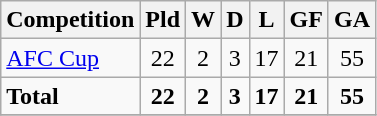<table class="wikitable">
<tr>
<th>Competition</th>
<th>Pld</th>
<th>W</th>
<th>D</th>
<th>L</th>
<th>GF</th>
<th>GA</th>
</tr>
<tr>
<td><a href='#'>AFC Cup</a></td>
<td style="text-align:center;">22</td>
<td style="text-align:center;">2</td>
<td style="text-align:center;">3</td>
<td style="text-align:center;">17</td>
<td style="text-align:center;">21</td>
<td style="text-align:center;">55</td>
</tr>
<tr>
<td><strong>Total</strong></td>
<td style="text-align:center;"><strong>22</strong></td>
<td style="text-align:center;"><strong>2</strong></td>
<td style="text-align:center;"><strong>3</strong></td>
<td style="text-align:center;"><strong>17</strong></td>
<td style="text-align:center;"><strong>21</strong></td>
<td style="text-align:center;"><strong>55</strong></td>
</tr>
<tr>
</tr>
</table>
